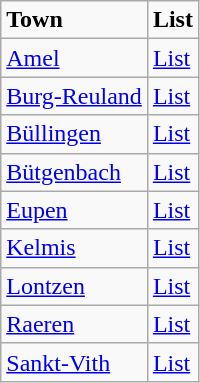<table class="wikitable">
<tr>
<td><strong>Town</strong></td>
<td><strong>List</strong></td>
</tr>
<tr>
<td><a href='#'>Amel</a></td>
<td><a href='#'>List</a></td>
</tr>
<tr>
<td><a href='#'>Burg-Reuland</a></td>
<td><a href='#'>List</a></td>
</tr>
<tr>
<td><a href='#'>Büllingen</a></td>
<td><a href='#'>List</a></td>
</tr>
<tr>
<td><a href='#'>Bütgenbach</a></td>
<td><a href='#'>List</a></td>
</tr>
<tr>
<td><a href='#'>Eupen</a></td>
<td><a href='#'>List</a></td>
</tr>
<tr>
<td><a href='#'>Kelmis</a></td>
<td><a href='#'>List</a></td>
</tr>
<tr>
<td><a href='#'>Lontzen</a></td>
<td><a href='#'>List</a></td>
</tr>
<tr>
<td><a href='#'>Raeren</a></td>
<td><a href='#'>List</a></td>
</tr>
<tr>
<td><a href='#'>Sankt-Vith</a></td>
<td><a href='#'>List</a></td>
</tr>
</table>
